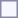<table style="border:1px solid #8888aa; background-color:#f7f8ff; padding:5px; font-size:95%; margin: 0px 12px 12px 0px;">
</table>
